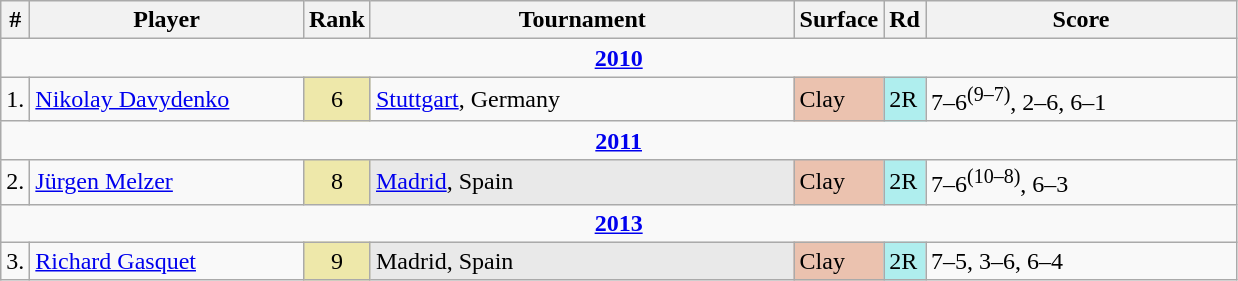<table class="wikitable sortable">
<tr>
<th>#</th>
<th style="width:175px">Player</th>
<th>Rank</th>
<th style="width:275px">Tournament</th>
<th style="width:50px">Surface</th>
<th>Rd</th>
<th style="width:200px" class="unsortable">Score</th>
</tr>
<tr>
<td colspan=7 style=text-align:center><strong><a href='#'>2010</a></strong></td>
</tr>
<tr>
<td>1.</td>
<td> <a href='#'>Nikolay Davydenko</a></td>
<td align=center bgcolor=EEE8AA>6</td>
<td><a href='#'>Stuttgart</a>, Germany</td>
<td bgcolor=EBC2AF>Clay</td>
<td bgcolor=afeeee>2R</td>
<td>7–6<sup>(9–7)</sup>, 2–6, 6–1</td>
</tr>
<tr>
<td colspan=7 style=text-align:center><strong><a href='#'>2011</a></strong></td>
</tr>
<tr>
<td>2.</td>
<td> <a href='#'>Jürgen Melzer</a></td>
<td align=center bgcolor=EEE8AA>8</td>
<td style="background:#e9e9e9;"><a href='#'>Madrid</a>, Spain</td>
<td bgcolor=EBC2AF>Clay</td>
<td bgcolor=afeeee>2R</td>
<td>7–6<sup>(10–8)</sup>, 6–3</td>
</tr>
<tr>
<td colspan=7 style=text-align:center><strong><a href='#'>2013</a></strong></td>
</tr>
<tr>
<td>3.</td>
<td> <a href='#'>Richard Gasquet</a></td>
<td align=center bgcolor=EEE8AA>9</td>
<td style="background:#e9e9e9;">Madrid, Spain</td>
<td bgcolor=EBC2AF>Clay</td>
<td bgcolor=afeeee>2R</td>
<td>7–5, 3–6, 6–4</td>
</tr>
</table>
